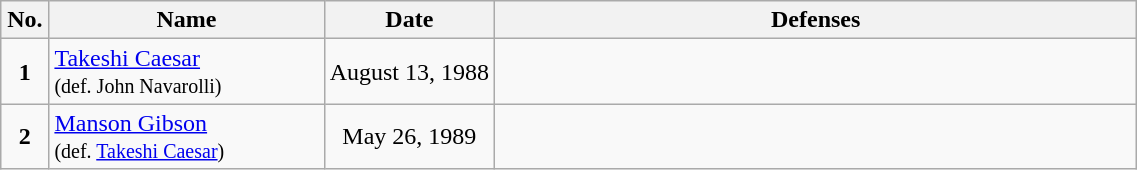<table class="wikitable" style="width:60%; font-size:100%;">
<tr>
<th style= width:1%;">No.</th>
<th style= width:21%;">Name</th>
<th style=width:13%;">Date</th>
<th style= width:49%;">Defenses</th>
</tr>
<tr>
<td align=center><strong>1</strong></td>
<td align=left> <a href='#'>Takeshi Caesar</a><br><small>(def. John Navarolli)</small></td>
<td align=center>August 13, 1988</td>
<td></td>
</tr>
<tr>
<td align=center><strong>2</strong></td>
<td align=left> <a href='#'>Manson Gibson</a><br><small>(def. <a href='#'>Takeshi Caesar</a>)</small></td>
<td align=center>May 26, 1989</td>
<td></td>
</tr>
</table>
